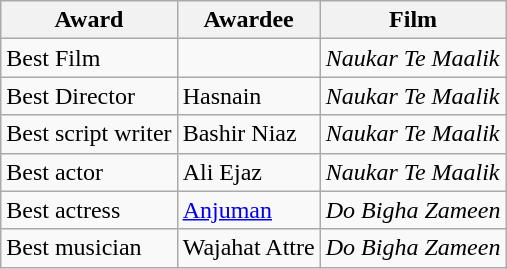<table class="wikitable">
<tr>
<th>Award</th>
<th>Awardee</th>
<th>Film</th>
</tr>
<tr>
<td>Best Film</td>
<td></td>
<td><em>Naukar Te Maalik</em></td>
</tr>
<tr>
<td>Best Director</td>
<td>Hasnain</td>
<td><em>Naukar Te Maalik</em></td>
</tr>
<tr>
<td>Best script writer</td>
<td>Bashir Niaz</td>
<td><em>Naukar Te Maalik</em></td>
</tr>
<tr>
<td>Best actor</td>
<td>Ali Ejaz</td>
<td><em>Naukar Te Maalik</em></td>
</tr>
<tr>
<td>Best actress</td>
<td><a href='#'>Anjuman</a></td>
<td><em>Do Bigha Zameen</em></td>
</tr>
<tr>
<td>Best musician</td>
<td>Wajahat Attre</td>
<td><em>Do Bigha Zameen</em></td>
</tr>
</table>
